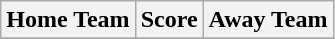<table class="wikitable" style="text-align: center">
<tr>
<th>Home Team</th>
<th>Score</th>
<th>Away Team</th>
</tr>
<tr>
</tr>
</table>
